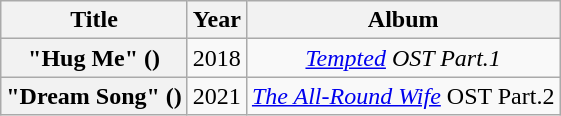<table class="wikitable plainrowheaders" style="text-align:center">
<tr>
<th scope="col">Title</th>
<th scope="col">Year</th>
<th scope="col">Album</th>
</tr>
<tr>
<th scope="row">"Hug Me" ()</th>
<td>2018</td>
<td><em><a href='#'>Tempted</a> OST Part.1</em></td>
</tr>
<tr>
<th scope="row">"Dream Song" ()</th>
<td>2021</td>
<td><em><a href='#'>The All-Round Wife</a></em> OST Part.2</td>
</tr>
</table>
